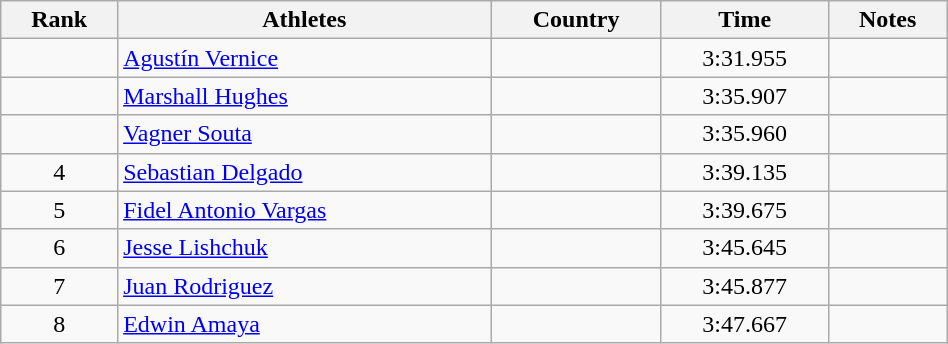<table class="wikitable" width=50% style="text-align:center">
<tr>
<th>Rank</th>
<th>Athletes</th>
<th>Country</th>
<th>Time</th>
<th>Notes</th>
</tr>
<tr>
<td></td>
<td align=left><a href='#'>Agustín Vernice</a></td>
<td align=left></td>
<td>3:31.955</td>
<td></td>
</tr>
<tr>
<td></td>
<td align=left><a href='#'>Marshall Hughes</a></td>
<td align=left></td>
<td>3:35.907</td>
<td></td>
</tr>
<tr>
<td></td>
<td align=left><a href='#'>Vagner Souta</a></td>
<td align=left></td>
<td>3:35.960</td>
<td></td>
</tr>
<tr>
<td>4</td>
<td align=left><a href='#'>Sebastian Delgado</a></td>
<td align=left></td>
<td>3:39.135</td>
<td></td>
</tr>
<tr>
<td>5</td>
<td align=left><a href='#'>Fidel Antonio Vargas</a></td>
<td align=left></td>
<td>3:39.675</td>
<td></td>
</tr>
<tr>
<td>6</td>
<td align=left><a href='#'>Jesse Lishchuk</a></td>
<td align=left></td>
<td>3:45.645</td>
<td></td>
</tr>
<tr>
<td>7</td>
<td align=left><a href='#'>Juan Rodriguez</a></td>
<td align=left></td>
<td>3:45.877</td>
<td></td>
</tr>
<tr>
<td>8</td>
<td align=left><a href='#'>Edwin Amaya</a></td>
<td align=left></td>
<td>3:47.667</td>
<td></td>
</tr>
</table>
